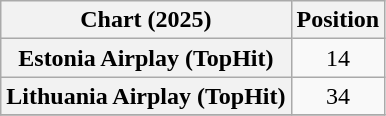<table class="wikitable sortable plainrowheaders" style="text-align:center">
<tr>
<th scope="col">Chart (2025)</th>
<th scope="col">Position</th>
</tr>
<tr>
<th scope="row">Estonia Airplay (TopHit)</th>
<td>14</td>
</tr>
<tr>
<th scope="row">Lithuania Airplay (TopHit)</th>
<td>34</td>
</tr>
<tr>
</tr>
</table>
